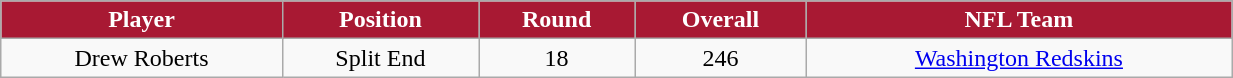<table class="wikitable" width="65%">
<tr align="center" style="background:#A81933;color:#FFFFFF;">
<td><strong>Player</strong></td>
<td><strong>Position</strong></td>
<td><strong>Round</strong></td>
<td><strong>Overall</strong></td>
<td><strong>NFL Team</strong></td>
</tr>
<tr align="center" bgcolor="">
<td>Drew Roberts</td>
<td>Split End</td>
<td>18</td>
<td>246</td>
<td><a href='#'>Washington Redskins</a></td>
</tr>
</table>
